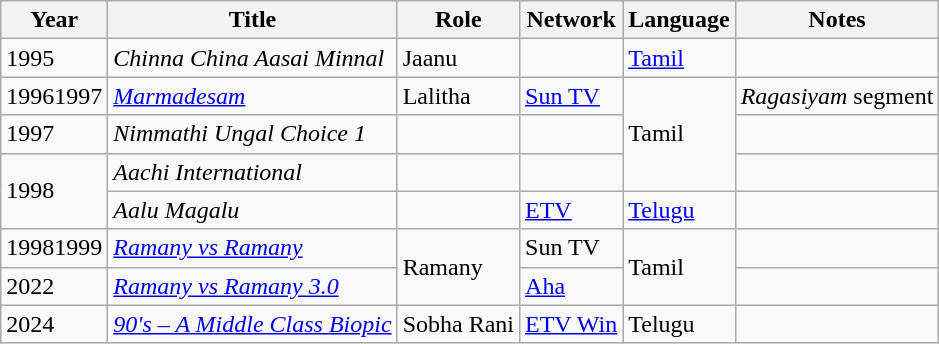<table class="wikitable sortable">
<tr>
<th>Year</th>
<th>Title</th>
<th>Role</th>
<th>Network</th>
<th>Language</th>
<th>Notes</th>
</tr>
<tr>
<td>1995</td>
<td><em>Chinna China Aasai Minnal</em></td>
<td>Jaanu</td>
<td></td>
<td><a href='#'>Tamil</a></td>
<td></td>
</tr>
<tr>
<td>19961997</td>
<td><em><a href='#'>Marmadesam</a></em></td>
<td>Lalitha</td>
<td><a href='#'>Sun TV</a></td>
<td rowspan="3">Tamil</td>
<td><em>Ragasiyam</em> segment</td>
</tr>
<tr>
<td>1997</td>
<td><em>Nimmathi Ungal Choice 1</em></td>
<td></td>
<td></td>
<td></td>
</tr>
<tr>
<td rowspan="2">1998</td>
<td><em>Aachi International</em></td>
<td></td>
<td></td>
<td></td>
</tr>
<tr>
<td><em>Aalu Magalu</em></td>
<td></td>
<td><a href='#'>ETV</a></td>
<td><a href='#'>Telugu</a></td>
<td></td>
</tr>
<tr>
<td>19981999</td>
<td><em><a href='#'>Ramany vs Ramany</a></em></td>
<td rowspan="2">Ramany</td>
<td>Sun TV</td>
<td rowspan="2">Tamil</td>
<td></td>
</tr>
<tr>
<td>2022</td>
<td><em><a href='#'>Ramany vs Ramany 3.0</a></em></td>
<td><a href='#'>Aha</a></td>
<td></td>
</tr>
<tr>
<td>2024</td>
<td><em><a href='#'>90's – A Middle Class Biopic</a></em></td>
<td>Sobha Rani</td>
<td><a href='#'>ETV Win</a></td>
<td>Telugu</td>
<td></td>
</tr>
</table>
